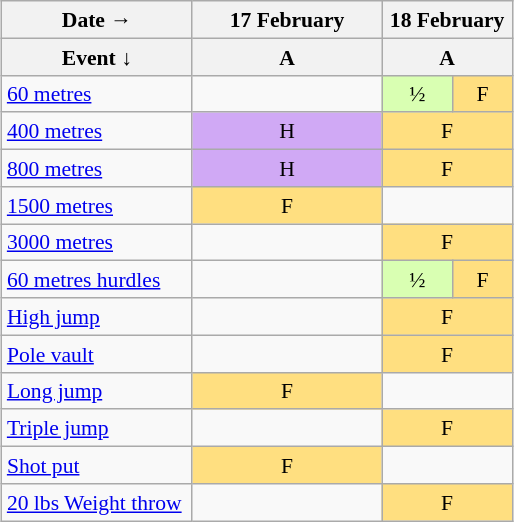<table class="wikitable" style="margin:0.5em auto; font-size:90%; line-height:1.25em;">
<tr align="center">
<th width="120px" colspan=1>Date   →</th>
<th width="80px" colspan=1>17 February</th>
<th width="80px" colspan=2>18 February</th>
</tr>
<tr>
<th>Event ↓</th>
<th width="120px">A</th>
<th width="60px" colspan=2>A</th>
</tr>
<tr align="center">
<td align="left"><a href='#'>60 metres</a></td>
<td colspan=1></td>
<td bgcolor="#D9FFB2" colspan=1>½</td>
<td bgcolor="#FFDF80" colspan=1>F</td>
</tr>
<tr align="center">
<td align="left"><a href='#'>400 metres</a></td>
<td bgcolor="#D0A9F5" colspan=1>H</td>
<td bgcolor="#FFDF80" colspan=2>F</td>
</tr>
<tr align="center">
<td align="left"><a href='#'>800 metres</a></td>
<td bgcolor="#D0A9F5" colspan=1>H</td>
<td bgcolor="#FFDF80" colspan=2>F</td>
</tr>
<tr align="center">
<td align="left"><a href='#'>1500 metres</a></td>
<td bgcolor="#FFDF80" colspan=1>F</td>
<td colspan=2></td>
</tr>
<tr align="center">
<td align="left"><a href='#'>3000 metres</a></td>
<td colspan=1></td>
<td bgcolor="#FFDF80" colspan=2>F</td>
</tr>
<tr align="center">
<td align="left"><a href='#'>60 metres hurdles</a></td>
<td colspan=1></td>
<td bgcolor="#D9FFB2" colspan=1>½</td>
<td bgcolor="#FFDF80" colspan=1>F</td>
</tr>
<tr align="center">
<td align="left"><a href='#'>High jump</a></td>
<td colspan=1></td>
<td bgcolor="#FFDF80" colspan=2>F</td>
</tr>
<tr align="center">
<td align="left"><a href='#'>Pole vault</a></td>
<td colspan=1></td>
<td bgcolor="#FFDF80" colspan=2>F</td>
</tr>
<tr align="center">
<td align="left"><a href='#'>Long jump</a></td>
<td bgcolor="#FFDF80" colspan=1>F</td>
<td colspan=2></td>
</tr>
<tr align="center">
<td align="left"><a href='#'>Triple jump</a></td>
<td colspan=1></td>
<td bgcolor="#FFDF80" colspan=2>F</td>
</tr>
<tr align="center">
<td align="left"><a href='#'>Shot put</a></td>
<td bgcolor="#FFDF80" colspan=1>F</td>
<td colspan=2></td>
</tr>
<tr align="center">
<td align="left"><a href='#'>20 lbs Weight throw</a></td>
<td colspan=1></td>
<td bgcolor="#FFDF80" colspan=2>F</td>
</tr>
</table>
